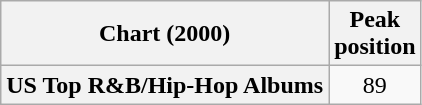<table class="wikitable sortable plainrowheaders" style="text-align:center">
<tr>
<th>Chart (2000)</th>
<th>Peak<br>position</th>
</tr>
<tr>
<th scope="row">US Top R&B/Hip-Hop Albums</th>
<td>89</td>
</tr>
</table>
